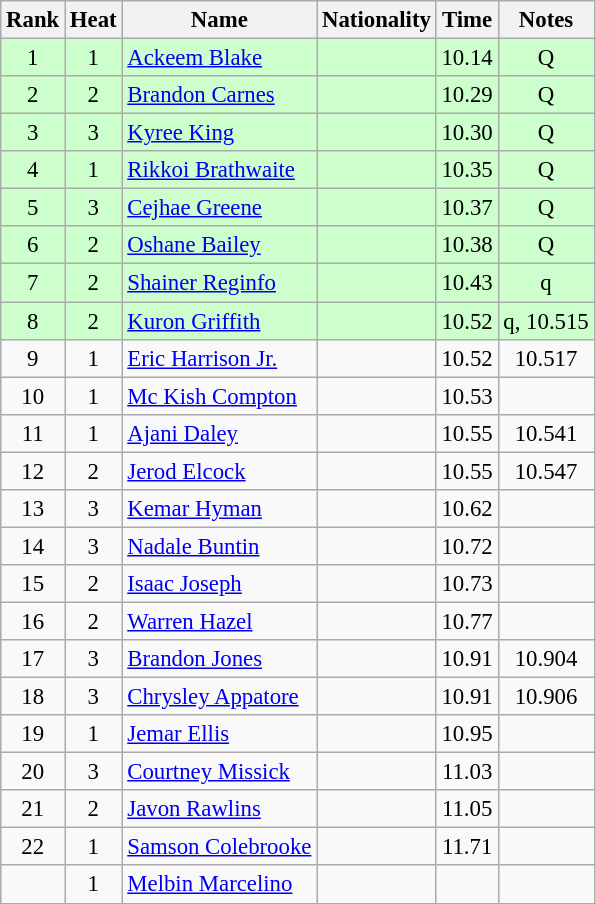<table class="wikitable sortable" style="text-align:center;font-size:95%">
<tr>
<th>Rank</th>
<th>Heat</th>
<th>Name</th>
<th>Nationality</th>
<th>Time</th>
<th>Notes</th>
</tr>
<tr bgcolor=ccffcc>
<td>1</td>
<td>1</td>
<td align=left><a href='#'>Ackeem Blake</a></td>
<td align=left></td>
<td>10.14</td>
<td>Q</td>
</tr>
<tr bgcolor=ccffcc>
<td>2</td>
<td>2</td>
<td align=left><a href='#'>Brandon Carnes</a></td>
<td align=left></td>
<td>10.29</td>
<td>Q</td>
</tr>
<tr bgcolor=ccffcc>
<td>3</td>
<td>3</td>
<td align=left><a href='#'>Kyree King</a></td>
<td align=left></td>
<td>10.30</td>
<td>Q</td>
</tr>
<tr bgcolor=ccffcc>
<td>4</td>
<td>1</td>
<td align=left><a href='#'>Rikkoi Brathwaite</a></td>
<td align=left></td>
<td>10.35</td>
<td>Q</td>
</tr>
<tr bgcolor=ccffcc>
<td>5</td>
<td>3</td>
<td align=left><a href='#'>Cejhae Greene</a></td>
<td align=left></td>
<td>10.37</td>
<td>Q</td>
</tr>
<tr bgcolor=ccffcc>
<td>6</td>
<td>2</td>
<td align=left><a href='#'>Oshane Bailey</a></td>
<td align=left></td>
<td>10.38</td>
<td>Q</td>
</tr>
<tr bgcolor=ccffcc>
<td>7</td>
<td>2</td>
<td align=left><a href='#'>Shainer Reginfo</a></td>
<td align=left></td>
<td>10.43</td>
<td>q</td>
</tr>
<tr bgcolor=ccffcc>
<td>8</td>
<td>2</td>
<td align=left><a href='#'>Kuron Griffith</a></td>
<td align=left></td>
<td>10.52</td>
<td>q, 10.515</td>
</tr>
<tr>
<td>9</td>
<td>1</td>
<td align=left><a href='#'>Eric Harrison Jr.</a></td>
<td align=left></td>
<td>10.52</td>
<td>10.517</td>
</tr>
<tr>
<td>10</td>
<td>1</td>
<td align=left><a href='#'>Mc Kish Compton</a></td>
<td align=left></td>
<td>10.53</td>
<td></td>
</tr>
<tr>
<td>11</td>
<td>1</td>
<td align=left><a href='#'>Ajani Daley</a></td>
<td align=left></td>
<td>10.55</td>
<td>10.541</td>
</tr>
<tr>
<td>12</td>
<td>2</td>
<td align=left><a href='#'>Jerod Elcock</a></td>
<td align=left></td>
<td>10.55</td>
<td>10.547</td>
</tr>
<tr>
<td>13</td>
<td>3</td>
<td align=left><a href='#'>Kemar Hyman</a></td>
<td align=left></td>
<td>10.62</td>
<td></td>
</tr>
<tr>
<td>14</td>
<td>3</td>
<td align=left><a href='#'>Nadale Buntin</a></td>
<td align=left></td>
<td>10.72</td>
<td></td>
</tr>
<tr>
<td>15</td>
<td>2</td>
<td align=left><a href='#'>Isaac Joseph</a></td>
<td align=left></td>
<td>10.73</td>
<td></td>
</tr>
<tr>
<td>16</td>
<td>2</td>
<td align=left><a href='#'>Warren Hazel</a></td>
<td align=left></td>
<td>10.77</td>
<td></td>
</tr>
<tr>
<td>17</td>
<td>3</td>
<td align=left><a href='#'>Brandon Jones</a></td>
<td align=left></td>
<td>10.91</td>
<td>10.904</td>
</tr>
<tr>
<td>18</td>
<td>3</td>
<td align=left><a href='#'>Chrysley Appatore</a></td>
<td align=left></td>
<td>10.91</td>
<td>10.906</td>
</tr>
<tr>
<td>19</td>
<td>1</td>
<td align=left><a href='#'>Jemar Ellis</a></td>
<td align=left></td>
<td>10.95</td>
<td></td>
</tr>
<tr>
<td>20</td>
<td>3</td>
<td align=left><a href='#'>Courtney Missick</a></td>
<td align=left></td>
<td>11.03</td>
<td></td>
</tr>
<tr>
<td>21</td>
<td>2</td>
<td align=left><a href='#'>Javon Rawlins</a></td>
<td align=left></td>
<td>11.05</td>
<td></td>
</tr>
<tr>
<td>22</td>
<td>1</td>
<td align=left><a href='#'>Samson Colebrooke</a></td>
<td align=left></td>
<td>11.71</td>
<td></td>
</tr>
<tr>
<td></td>
<td>1</td>
<td align=left><a href='#'>Melbin Marcelino</a></td>
<td align=left></td>
<td></td>
<td></td>
</tr>
</table>
